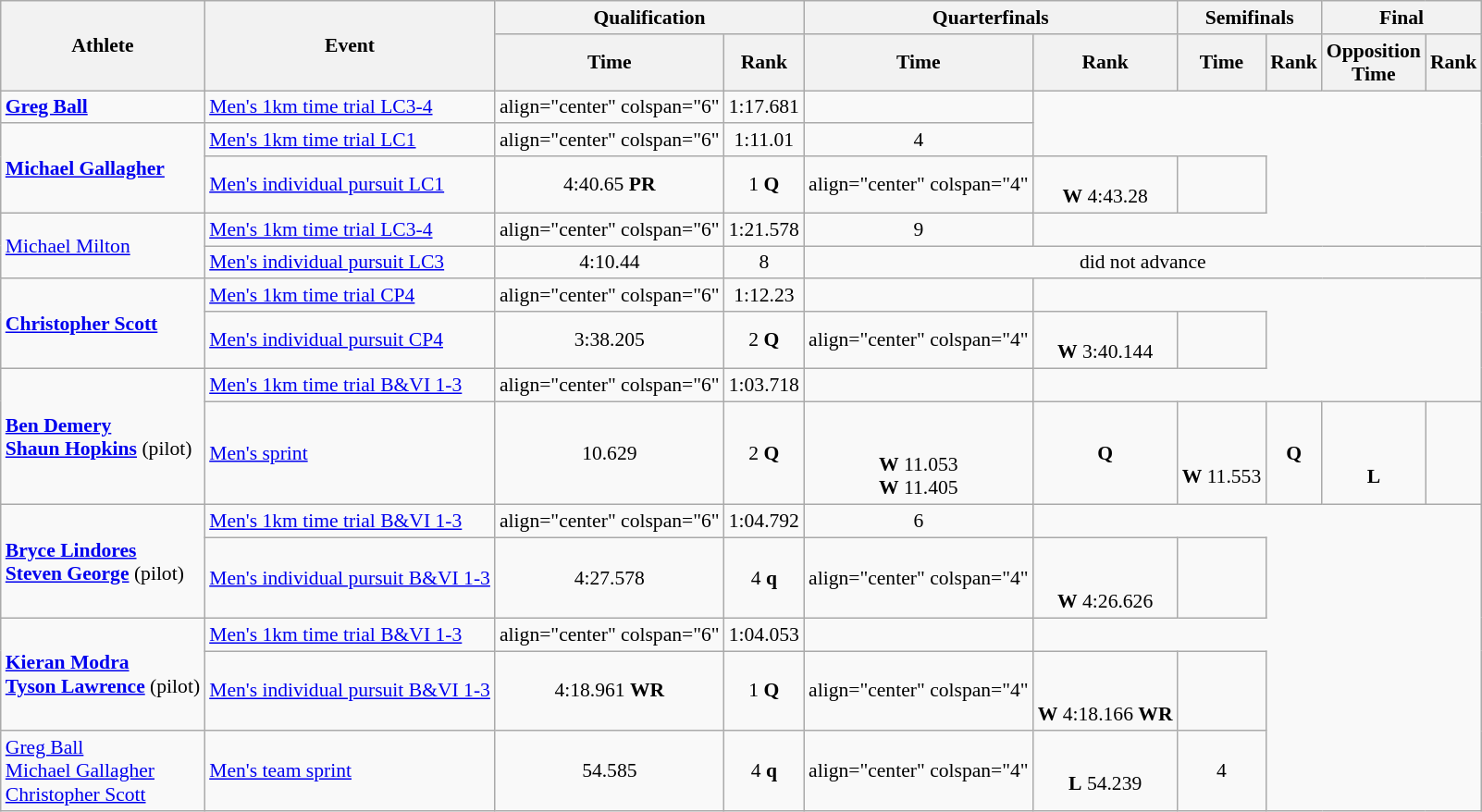<table class=wikitable style="font-size:90%">
<tr>
<th rowspan="2">Athlete</th>
<th rowspan="2">Event</th>
<th colspan="2">Qualification</th>
<th colspan="2">Quarterfinals</th>
<th colspan="2">Semifinals</th>
<th colspan="2">Final</th>
</tr>
<tr>
<th>Time</th>
<th>Rank</th>
<th>Time</th>
<th>Rank</th>
<th>Time</th>
<th>Rank</th>
<th>Opposition<br>Time</th>
<th>Rank</th>
</tr>
<tr>
<td><strong><a href='#'>Greg Ball</a></strong></td>
<td><a href='#'>Men's 1km time trial LC3-4</a></td>
<td>align="center" colspan="6" </td>
<td align="center">1:17.681</td>
<td align="center"></td>
</tr>
<tr>
<td rowspan="2"><strong><a href='#'>Michael Gallagher</a></strong></td>
<td><a href='#'>Men's 1km time trial LC1</a></td>
<td>align="center" colspan="6" </td>
<td align="center">1:11.01</td>
<td align="center">4</td>
</tr>
<tr>
<td><a href='#'>Men's individual pursuit LC1</a></td>
<td align="center">4:40.65 <strong>PR</strong></td>
<td align="center">1 <strong>Q</strong></td>
<td>align="center" colspan="4" </td>
<td align="center"><br> <strong>W</strong> 4:43.28</td>
<td align="center"></td>
</tr>
<tr>
<td rowspan="2"><a href='#'>Michael Milton</a></td>
<td><a href='#'>Men's 1km time trial LC3-4</a></td>
<td>align="center" colspan="6" </td>
<td align="center">1:21.578</td>
<td align="center">9</td>
</tr>
<tr>
<td><a href='#'>Men's individual pursuit LC3</a></td>
<td align="center">4:10.44</td>
<td align="center">8</td>
<td align="center" colspan="6">did not advance</td>
</tr>
<tr>
<td rowspan="2"><strong><a href='#'>Christopher Scott</a></strong></td>
<td><a href='#'>Men's 1km time trial CP4</a></td>
<td>align="center" colspan="6" </td>
<td align="center">1:12.23</td>
<td align="center"></td>
</tr>
<tr>
<td><a href='#'>Men's individual pursuit CP4</a></td>
<td align="center">3:38.205</td>
<td align="center">2 <strong>Q</strong></td>
<td>align="center" colspan="4" </td>
<td align="center"><br> <strong>W</strong> 3:40.144</td>
<td align="center"></td>
</tr>
<tr>
<td rowspan="2"><strong><a href='#'>Ben Demery</a></strong><br> <strong><a href='#'>Shaun Hopkins</a></strong> (pilot)</td>
<td><a href='#'>Men's 1km time trial B&VI 1-3</a></td>
<td>align="center" colspan="6" </td>
<td align="center">1:03.718</td>
<td align="center"></td>
</tr>
<tr>
<td><a href='#'>Men's sprint</a></td>
<td align="center">10.629</td>
<td align="center">2 <strong>Q</strong></td>
<td align="center"><br> <br> <strong>W</strong> 11.053<br> <strong>W</strong> 11.405</td>
<td align="center"><strong>Q</strong></td>
<td align="center"><br> <br> <strong>W</strong> 11.553</td>
<td align="center"><strong>Q</strong></td>
<td align="center"><br> <br> <strong>L</strong></td>
<td align="center"></td>
</tr>
<tr>
<td rowspan="2"><strong><a href='#'>Bryce Lindores</a></strong><br> <strong><a href='#'>Steven George</a></strong> (pilot)</td>
<td><a href='#'>Men's 1km time trial B&VI 1-3</a></td>
<td>align="center" colspan="6" </td>
<td align="center">1:04.792</td>
<td align="center">6</td>
</tr>
<tr>
<td><a href='#'>Men's individual pursuit B&VI 1-3</a></td>
<td align="center">4:27.578</td>
<td align="center">4 <strong>q</strong></td>
<td>align="center" colspan="4" </td>
<td align="center"><br> <br> <strong>W</strong> 4:26.626</td>
<td align="center"></td>
</tr>
<tr>
<td rowspan="2"><strong><a href='#'>Kieran Modra</a></strong><br> <strong><a href='#'>Tyson Lawrence</a></strong> (pilot)</td>
<td><a href='#'>Men's 1km time trial B&VI 1-3</a></td>
<td>align="center" colspan="6" </td>
<td align="center">1:04.053</td>
<td align="center"></td>
</tr>
<tr>
<td><a href='#'>Men's individual pursuit B&VI 1-3</a></td>
<td align="center">4:18.961 <strong>WR</strong></td>
<td align="center">1 <strong>Q</strong></td>
<td>align="center" colspan="4" </td>
<td align="center"><br> <br> <strong>W</strong> 4:18.166 <strong>WR</strong></td>
<td align="center"></td>
</tr>
<tr>
<td><a href='#'>Greg Ball</a><br> <a href='#'>Michael Gallagher</a><br> <a href='#'>Christopher Scott</a></td>
<td><a href='#'>Men's team sprint</a></td>
<td align="center">54.585</td>
<td align="center">4 <strong>q</strong></td>
<td>align="center" colspan="4" </td>
<td align="center"><br> <strong>L</strong> 54.239</td>
<td align="center">4</td>
</tr>
</table>
